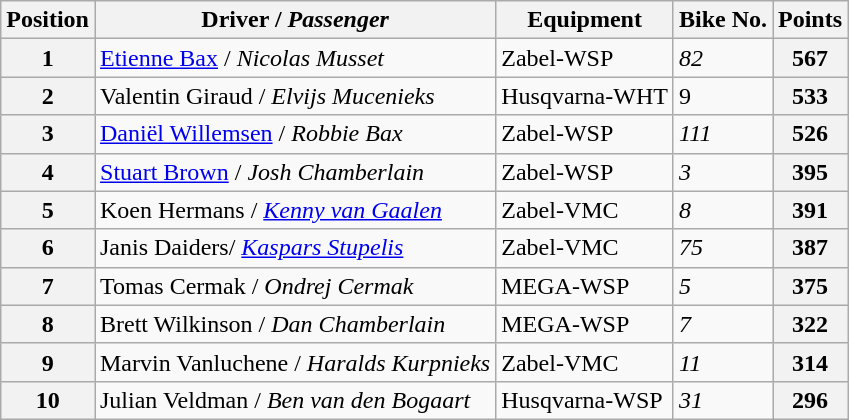<table class="wikitable">
<tr>
<th>Position</th>
<th>Driver / <em>Passenger</em></th>
<th>Equipment</th>
<th>Bike No.</th>
<th>Points</th>
</tr>
<tr>
<th>1</th>
<td> <a href='#'>Etienne Bax</a> /  <em>Nicolas Musset</em></td>
<td>Zabel-WSP</td>
<td><em>82</em></td>
<th>567</th>
</tr>
<tr>
<th>2</th>
<td> Valentin Giraud /  <em>Elvijs Mucenieks</em></td>
<td>Husqvarna-WHT</td>
<td>9</td>
<th>533</th>
</tr>
<tr>
<th>3</th>
<td> <a href='#'>Daniël Willemsen</a> /  <em>Robbie Bax</em></td>
<td>Zabel-WSP</td>
<td><em>111</em></td>
<th>526</th>
</tr>
<tr>
<th>4</th>
<td> <a href='#'>Stuart Brown</a> /  <em>Josh Chamberlain</em></td>
<td>Zabel-WSP</td>
<td><em>3</em></td>
<th>395</th>
</tr>
<tr>
<th>5</th>
<td> Koen Hermans /  <em><a href='#'>Kenny van Gaalen</a></em></td>
<td>Zabel-VMC</td>
<td><em>8</em></td>
<th>391</th>
</tr>
<tr>
<th>6</th>
<td> Janis Daiders/  <em><a href='#'>Kaspars Stupelis</a></em></td>
<td>Zabel-VMC</td>
<td><em>75</em></td>
<th>387</th>
</tr>
<tr>
<th>7</th>
<td> Tomas Cermak /  <em>Ondrej Cermak</em></td>
<td>MEGA-WSP</td>
<td><em>5</em></td>
<th>375</th>
</tr>
<tr>
<th>8</th>
<td> Brett Wilkinson /  <em>Dan Chamberlain</em></td>
<td>MEGA-WSP</td>
<td><em>7</em></td>
<th>322</th>
</tr>
<tr>
<th>9</th>
<td> Marvin Vanluchene /  <em>Haralds Kurpnieks</em></td>
<td>Zabel-VMC</td>
<td><em>11</em></td>
<th>314</th>
</tr>
<tr>
<th>10</th>
<td> Julian Veldman /  <em>Ben van den Bogaart</em></td>
<td>Husqvarna-WSP</td>
<td><em>31</em></td>
<th>296</th>
</tr>
</table>
